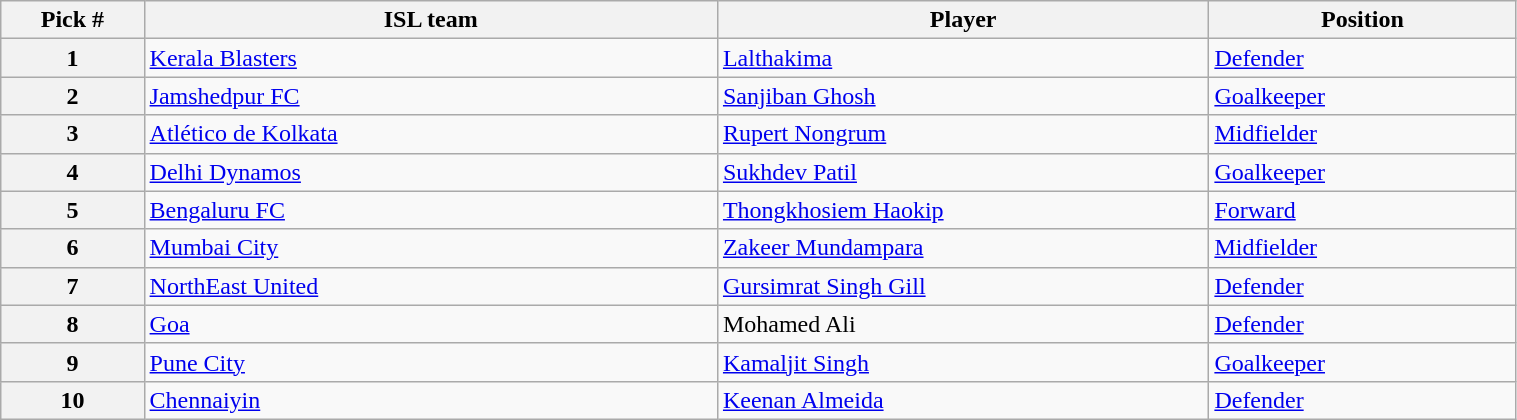<table class="wikitable sortable" style="width:80%">
<tr>
<th width=7%>Pick #</th>
<th width=28%>ISL team</th>
<th width=24%>Player</th>
<th width=15%>Position</th>
</tr>
<tr>
<th>1</th>
<td><a href='#'>Kerala Blasters</a></td>
<td><a href='#'>Lalthakima</a></td>
<td><a href='#'>Defender</a></td>
</tr>
<tr>
<th>2</th>
<td><a href='#'>Jamshedpur FC</a></td>
<td><a href='#'>Sanjiban Ghosh</a></td>
<td><a href='#'>Goalkeeper</a></td>
</tr>
<tr>
<th>3</th>
<td><a href='#'>Atlético de Kolkata</a></td>
<td><a href='#'>Rupert Nongrum</a></td>
<td><a href='#'>Midfielder</a></td>
</tr>
<tr>
<th>4</th>
<td><a href='#'>Delhi Dynamos</a></td>
<td><a href='#'>Sukhdev Patil</a></td>
<td><a href='#'>Goalkeeper</a></td>
</tr>
<tr>
<th>5</th>
<td><a href='#'>Bengaluru FC</a></td>
<td><a href='#'>Thongkhosiem Haokip</a></td>
<td><a href='#'>Forward</a></td>
</tr>
<tr>
<th>6</th>
<td><a href='#'>Mumbai City</a></td>
<td><a href='#'>Zakeer Mundampara</a></td>
<td><a href='#'>Midfielder</a></td>
</tr>
<tr>
<th>7</th>
<td><a href='#'>NorthEast United</a></td>
<td><a href='#'>Gursimrat Singh Gill</a></td>
<td><a href='#'>Defender</a></td>
</tr>
<tr>
<th>8</th>
<td><a href='#'>Goa</a></td>
<td>Mohamed Ali</td>
<td><a href='#'>Defender</a></td>
</tr>
<tr>
<th>9</th>
<td><a href='#'>Pune City</a></td>
<td><a href='#'>Kamaljit Singh</a></td>
<td><a href='#'>Goalkeeper</a></td>
</tr>
<tr>
<th>10</th>
<td><a href='#'>Chennaiyin</a></td>
<td><a href='#'>Keenan Almeida</a></td>
<td><a href='#'>Defender</a></td>
</tr>
</table>
